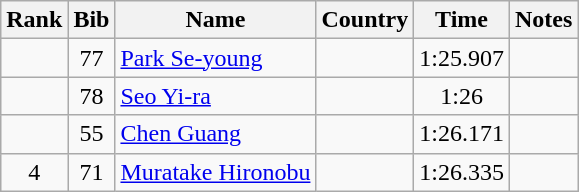<table class="wikitable sortable" style="text-align:center">
<tr>
<th>Rank</th>
<th>Bib</th>
<th>Name</th>
<th>Country</th>
<th>Time</th>
<th>Notes</th>
</tr>
<tr>
<td></td>
<td>77</td>
<td align=left><a href='#'>Park Se-young</a></td>
<td align=left></td>
<td>1:25.907</td>
<td></td>
</tr>
<tr>
<td></td>
<td>78</td>
<td align=left><a href='#'>Seo Yi-ra</a></td>
<td align=left></td>
<td>1:26</td>
<td></td>
</tr>
<tr>
<td></td>
<td>55</td>
<td align=left><a href='#'>Chen Guang</a></td>
<td align=left></td>
<td>1:26.171</td>
<td></td>
</tr>
<tr>
<td>4</td>
<td>71</td>
<td align=left><a href='#'>Muratake Hironobu</a></td>
<td align=left></td>
<td>1:26.335</td>
<td></td>
</tr>
</table>
